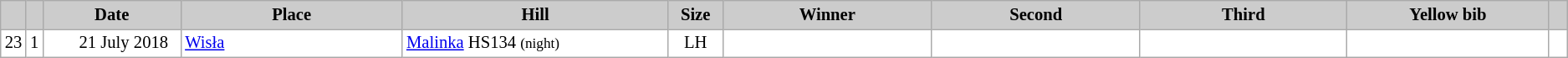<table class="wikitable plainrowheaders" style="background:#fff; font-size:86%; line-height:16px; border:grey solid 1px; border-collapse:collapse;">
<tr style="background:#ccc; text-align:center;">
<th scope="col" style="background:#ccc; width=20 px;"></th>
<th scope="col" style="background:#ccc; width=30 px;"></th>
<th scope="col" style="background:#ccc; width:120px;">Date</th>
<th scope="col" style="background:#ccc; width:200px;">Place</th>
<th scope="col" style="background:#ccc; width:240px;">Hill</th>
<th scope="col" style="background:#ccc; width:40px;">Size</th>
<th scope="col" style="background:#ccc; width:185px;">Winner</th>
<th scope="col" style="background:#ccc; width:185px;">Second</th>
<th scope="col" style="background:#ccc; width:185px;">Third</th>
<th scope="col" style="background:#ccc; width:180px;">Yellow bib</th>
<th scope="col" style="background:#ccc; width:10px;"></th>
</tr>
<tr>
<td align=center>23</td>
<td align=center>1</td>
<td align=right>21 July 2018  </td>
<td> <a href='#'>Wisła</a></td>
<td><a href='#'>Malinka</a> HS134 <small>(night)</small></td>
<td align=center>LH</td>
<td></td>
<td></td>
<td></td>
<td></td>
<td></td>
</tr>
</table>
